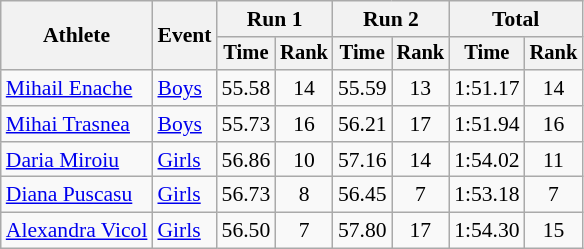<table class="wikitable" style="font-size:90%">
<tr>
<th rowspan="2">Athlete</th>
<th rowspan="2">Event</th>
<th colspan="2">Run 1</th>
<th colspan="2">Run 2</th>
<th colspan="2">Total</th>
</tr>
<tr style="font-size:95%">
<th>Time</th>
<th>Rank</th>
<th>Time</th>
<th>Rank</th>
<th>Time</th>
<th>Rank</th>
</tr>
<tr align=center>
<td align=left><a href='#'>Mihail Enache</a></td>
<td align=left><a href='#'>Boys</a></td>
<td>55.58</td>
<td>14</td>
<td>55.59</td>
<td>13</td>
<td>1:51.17</td>
<td>14</td>
</tr>
<tr align=center>
<td align=left><a href='#'>Mihai Trasnea</a></td>
<td align=left><a href='#'>Boys</a></td>
<td>55.73</td>
<td>16</td>
<td>56.21</td>
<td>17</td>
<td>1:51.94</td>
<td>16</td>
</tr>
<tr align=center>
<td align=left><a href='#'>Daria Miroiu</a></td>
<td align=left><a href='#'>Girls</a></td>
<td>56.86</td>
<td>10</td>
<td>57.16</td>
<td>14</td>
<td>1:54.02</td>
<td>11</td>
</tr>
<tr align=center>
<td align=left><a href='#'>Diana Puscasu</a></td>
<td align=left><a href='#'>Girls</a></td>
<td>56.73</td>
<td>8</td>
<td>56.45</td>
<td>7</td>
<td>1:53.18</td>
<td>7</td>
</tr>
<tr align=center>
<td align=left><a href='#'>Alexandra Vicol</a></td>
<td align=left><a href='#'>Girls</a></td>
<td>56.50</td>
<td>7</td>
<td>57.80</td>
<td>17</td>
<td>1:54.30</td>
<td>15</td>
</tr>
</table>
